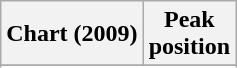<table class="wikitable sortable">
<tr>
<th align=left>Chart (2009)</th>
<th align=center>Peak<br>position</th>
</tr>
<tr>
</tr>
<tr>
</tr>
<tr>
</tr>
<tr>
</tr>
</table>
